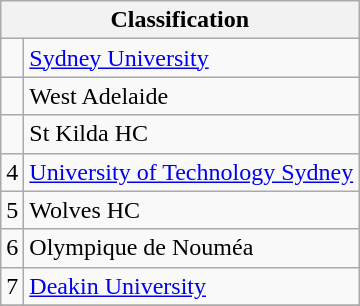<table class="wikitable" font-size: 90%;>
<tr>
<th colspan=2>Classification</th>
</tr>
<tr valign="top">
<td></td>
<td> <a href='#'>Sydney University</a></td>
</tr>
<tr>
<td></td>
<td> West Adelaide</td>
</tr>
<tr>
<td></td>
<td> St Kilda HC</td>
</tr>
<tr>
<td>4</td>
<td> <a href='#'>University of Technology Sydney</a></td>
</tr>
<tr>
<td>5</td>
<td> Wolves HC</td>
</tr>
<tr>
<td>6</td>
<td> Olympique de Nouméa</td>
</tr>
<tr>
<td>7</td>
<td> <a href='#'>Deakin University</a></td>
</tr>
<tr>
</tr>
</table>
